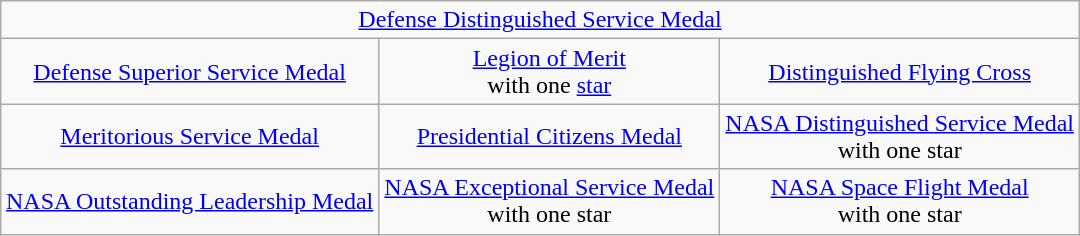<table class="wikitable" style="margin:1em auto; text-align:center;">
<tr>
<td colspan="3"><a href='#'>Defense Distinguished Service Medal</a></td>
</tr>
<tr>
<td><a href='#'>Defense Superior Service Medal</a></td>
<td><a href='#'>Legion of Merit</a><br>with one <a href='#'>star</a></td>
<td><a href='#'>Distinguished Flying Cross</a></td>
</tr>
<tr>
<td><a href='#'>Meritorious Service Medal</a></td>
<td><a href='#'>Presidential Citizens Medal</a></td>
<td><a href='#'>NASA Distinguished Service Medal</a><br>with one star</td>
</tr>
<tr>
<td><a href='#'>NASA Outstanding Leadership Medal</a></td>
<td><a href='#'>NASA Exceptional Service Medal</a><br>with one star</td>
<td><a href='#'>NASA Space Flight Medal</a><br>with one star</td>
</tr>
</table>
